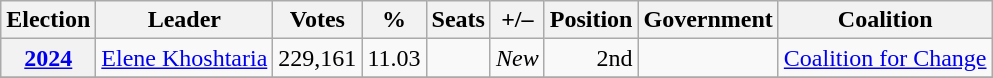<table class="wikitable" style="text-align: right;">
<tr>
<th>Election</th>
<th>Leader</th>
<th>Votes</th>
<th>%</th>
<th>Seats</th>
<th>+/–</th>
<th>Position</th>
<th>Government</th>
<th>Coalition</th>
</tr>
<tr>
<th><a href='#'>2024</a></th>
<td align="left"><a href='#'>Elene Khoshtaria</a></td>
<td>229,161</td>
<td>11.03</td>
<td></td>
<td><em>New</em></td>
<td>2nd</td>
<td></td>
<td><a href='#'>Coalition for Change</a></td>
</tr>
<tr>
</tr>
</table>
